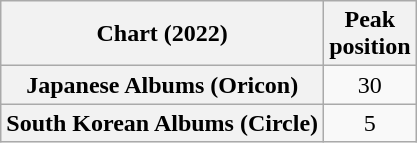<table class="wikitable sortable plainrowheaders" style="text-align:center">
<tr>
<th scope="col">Chart (2022)</th>
<th scope="col">Peak<br>position</th>
</tr>
<tr>
<th scope="row">Japanese Albums (Oricon)</th>
<td>30</td>
</tr>
<tr>
<th scope="row">South Korean Albums (Circle)</th>
<td>5</td>
</tr>
</table>
